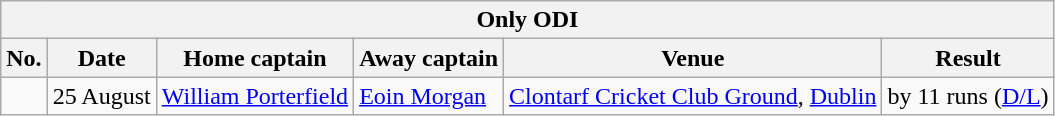<table class="wikitable">
<tr>
<th colspan="6">Only ODI</th>
</tr>
<tr>
<th>No.</th>
<th>Date</th>
<th>Home captain</th>
<th>Away captain</th>
<th>Venue</th>
<th>Result</th>
</tr>
<tr>
<td></td>
<td>25 August</td>
<td><a href='#'>William Porterfield</a></td>
<td><a href='#'>Eoin Morgan</a></td>
<td><a href='#'>Clontarf Cricket Club Ground</a>, <a href='#'>Dublin</a></td>
<td> by 11 runs (<a href='#'>D/L</a>)</td>
</tr>
</table>
